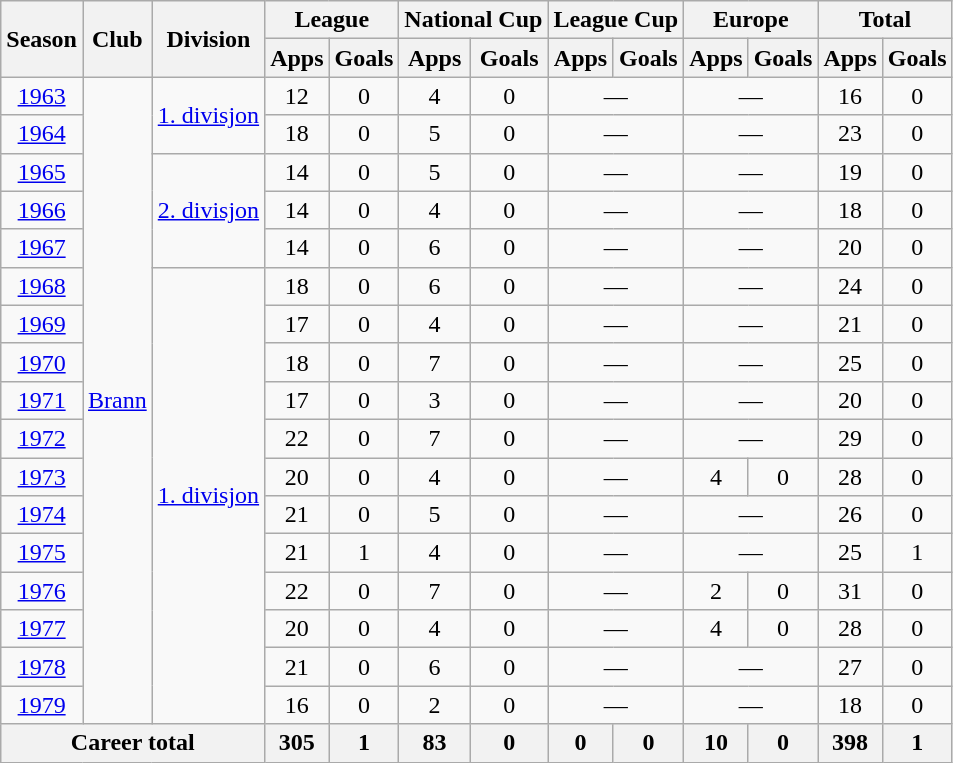<table class="wikitable" style="text-align:center">
<tr>
<th rowspan="2">Season</th>
<th rowspan="2">Club</th>
<th rowspan="2">Division</th>
<th colspan="2">League</th>
<th colspan="2">National Cup</th>
<th colspan="2">League Cup</th>
<th colspan="2">Europe</th>
<th colspan="2">Total</th>
</tr>
<tr>
<th>Apps</th>
<th>Goals</th>
<th>Apps</th>
<th>Goals</th>
<th>Apps</th>
<th>Goals</th>
<th>Apps</th>
<th>Goals</th>
<th>Apps</th>
<th>Goals</th>
</tr>
<tr>
<td><a href='#'>1963</a></td>
<td rowspan="17"><a href='#'>Brann</a></td>
<td rowspan="2"><a href='#'>1. divisjon</a></td>
<td>12</td>
<td>0</td>
<td>4</td>
<td>0</td>
<td colspan="2">—</td>
<td colspan="2">—</td>
<td>16</td>
<td>0</td>
</tr>
<tr>
<td><a href='#'>1964</a></td>
<td>18</td>
<td>0</td>
<td>5</td>
<td>0</td>
<td colspan="2">—</td>
<td colspan="2">—</td>
<td>23</td>
<td>0</td>
</tr>
<tr>
<td><a href='#'>1965</a></td>
<td rowspan="3"><a href='#'>2. divisjon</a></td>
<td>14</td>
<td>0</td>
<td>5</td>
<td>0</td>
<td colspan="2">—</td>
<td colspan="2">—</td>
<td>19</td>
<td>0</td>
</tr>
<tr>
<td><a href='#'>1966</a></td>
<td>14</td>
<td>0</td>
<td>4</td>
<td>0</td>
<td colspan="2">—</td>
<td colspan="2">—</td>
<td>18</td>
<td>0</td>
</tr>
<tr>
<td><a href='#'>1967</a></td>
<td>14</td>
<td>0</td>
<td>6</td>
<td>0</td>
<td colspan="2">—</td>
<td colspan="2">—</td>
<td>20</td>
<td>0</td>
</tr>
<tr>
<td><a href='#'>1968</a></td>
<td rowspan="12"><a href='#'>1. divisjon</a></td>
<td>18</td>
<td>0</td>
<td>6</td>
<td>0</td>
<td colspan="2">—</td>
<td colspan="2">—</td>
<td>24</td>
<td>0</td>
</tr>
<tr>
<td><a href='#'>1969</a></td>
<td>17</td>
<td>0</td>
<td>4</td>
<td>0</td>
<td colspan="2">—</td>
<td colspan="2">—</td>
<td>21</td>
<td>0</td>
</tr>
<tr>
<td><a href='#'>1970</a></td>
<td>18</td>
<td>0</td>
<td>7</td>
<td>0</td>
<td colspan="2">—</td>
<td colspan="2">—</td>
<td>25</td>
<td>0</td>
</tr>
<tr>
<td><a href='#'>1971</a></td>
<td>17</td>
<td>0</td>
<td>3</td>
<td>0</td>
<td colspan="2">—</td>
<td colspan="2">—</td>
<td>20</td>
<td>0</td>
</tr>
<tr>
<td><a href='#'>1972</a></td>
<td>22</td>
<td>0</td>
<td>7</td>
<td>0</td>
<td colspan="2">—</td>
<td colspan="2">—</td>
<td>29</td>
<td>0</td>
</tr>
<tr>
<td><a href='#'>1973</a></td>
<td>20</td>
<td>0</td>
<td>4</td>
<td>0</td>
<td colspan="2">—</td>
<td>4</td>
<td>0</td>
<td>28</td>
<td>0</td>
</tr>
<tr>
<td><a href='#'>1974</a></td>
<td>21</td>
<td>0</td>
<td>5</td>
<td>0</td>
<td colspan="2">—</td>
<td colspan="2">—</td>
<td>26</td>
<td>0</td>
</tr>
<tr>
<td><a href='#'>1975</a></td>
<td>21</td>
<td>1</td>
<td>4</td>
<td>0</td>
<td colspan="2">—</td>
<td colspan="2">—</td>
<td>25</td>
<td>1</td>
</tr>
<tr>
<td><a href='#'>1976</a></td>
<td>22</td>
<td>0</td>
<td>7</td>
<td>0</td>
<td colspan="2">—</td>
<td>2</td>
<td>0</td>
<td>31</td>
<td>0</td>
</tr>
<tr>
<td><a href='#'>1977</a></td>
<td>20</td>
<td>0</td>
<td>4</td>
<td>0</td>
<td colspan="2">—</td>
<td>4</td>
<td>0</td>
<td>28</td>
<td>0</td>
</tr>
<tr>
<td><a href='#'>1978</a></td>
<td>21</td>
<td>0</td>
<td>6</td>
<td>0</td>
<td colspan="2">—</td>
<td colspan="2">—</td>
<td>27</td>
<td>0</td>
</tr>
<tr>
<td><a href='#'>1979</a></td>
<td>16</td>
<td>0</td>
<td>2</td>
<td>0</td>
<td colspan="2">—</td>
<td colspan="2">—</td>
<td>18</td>
<td>0</td>
</tr>
<tr>
<th colspan="3">Career total</th>
<th>305</th>
<th>1</th>
<th>83</th>
<th>0</th>
<th>0</th>
<th>0</th>
<th>10</th>
<th>0</th>
<th>398</th>
<th>1</th>
</tr>
</table>
